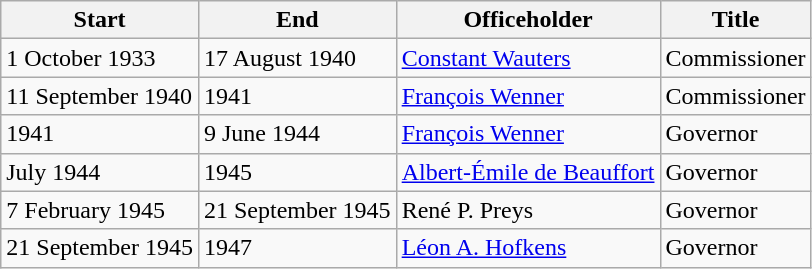<table class=wikitable sortable>
<tr>
<th>Start</th>
<th>End</th>
<th>Officeholder</th>
<th>Title</th>
</tr>
<tr>
<td>1 October 1933</td>
<td>17 August 1940</td>
<td><a href='#'>Constant Wauters</a></td>
<td>Commissioner</td>
</tr>
<tr>
<td>11 September 1940</td>
<td>1941</td>
<td><a href='#'>François Wenner</a></td>
<td>Commissioner</td>
</tr>
<tr>
<td>1941</td>
<td>9 June 1944</td>
<td><a href='#'>François Wenner</a></td>
<td>Governor</td>
</tr>
<tr>
<td>July 1944</td>
<td>1945</td>
<td><a href='#'>Albert-Émile de Beauffort</a></td>
<td>Governor</td>
</tr>
<tr>
<td>7 February 1945</td>
<td>21 September 1945</td>
<td>René P. Preys</td>
<td>Governor</td>
</tr>
<tr>
<td>21 September 1945</td>
<td>1947</td>
<td><a href='#'>Léon A. Hofkens</a></td>
<td>Governor</td>
</tr>
</table>
